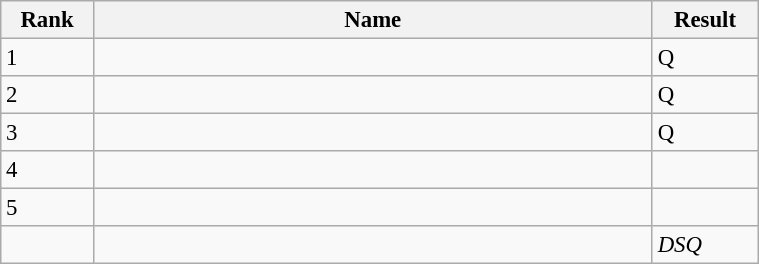<table class=wikitable style="font-size:95%" width="40%">
<tr>
<th width=20>Rank</th>
<th width=250>Name</th>
<th width=25>Result</th>
</tr>
<tr>
<td>1</td>
<td></td>
<td>Q</td>
</tr>
<tr>
<td>2</td>
<td></td>
<td>Q</td>
</tr>
<tr>
<td>3</td>
<td></td>
<td>Q</td>
</tr>
<tr>
<td>4</td>
<td></td>
<td></td>
</tr>
<tr>
<td>5</td>
<td></td>
<td></td>
</tr>
<tr>
<td></td>
<td></td>
<td><em>DSQ</em></td>
</tr>
</table>
